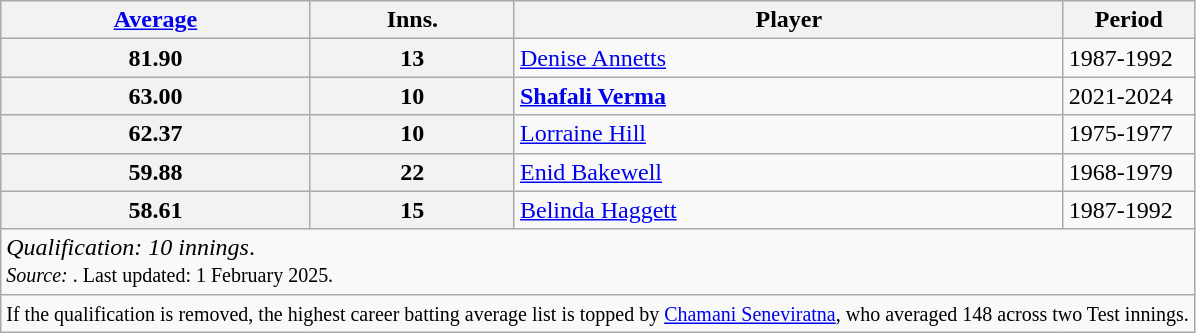<table class="wikitable">
<tr>
<th><a href='#'>Average</a></th>
<th>Inns.</th>
<th>Player</th>
<th width=80px>Period</th>
</tr>
<tr>
<th>81.90</th>
<th>13</th>
<td> <a href='#'>Denise Annetts</a></td>
<td>1987-1992</td>
</tr>
<tr>
<th>63.00</th>
<th>10</th>
<td> <strong><a href='#'>Shafali Verma</a></strong></td>
<td>2021-2024</td>
</tr>
<tr>
<th>62.37</th>
<th>10</th>
<td> <a href='#'>Lorraine Hill</a></td>
<td>1975-1977</td>
</tr>
<tr>
<th>59.88</th>
<th>22</th>
<td> <a href='#'>Enid Bakewell</a></td>
<td>1968-1979</td>
</tr>
<tr>
<th>58.61</th>
<th>15</th>
<td> <a href='#'>Belinda Haggett</a></td>
<td>1987-1992</td>
</tr>
<tr>
<td colspan="4"><em>Qualification: 10 innings</em>. <br><small><em>Source: </em>. Last updated: 1 February 2025.</small></td>
</tr>
<tr>
<td colspan="4"><small>If the qualification is removed, the highest career batting average list is topped by <a href='#'>Chamani Seneviratna</a>, who averaged 148 across two Test innings.</small></td>
</tr>
</table>
